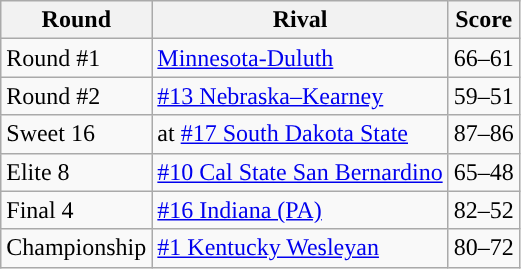<table class= "wikitable sortable">
<tr>
<th width=px>Round</th>
<th width=px>Rival</th>
<th width=px>Score</th>
</tr>
<tr>
<td>Round #1</td>
<td><a href='#'>Minnesota-Duluth</a></td>
<td>66–61</td>
</tr>
<tr>
<td>Round #2</td>
<td><a href='#'>#13 Nebraska–Kearney</a></td>
<td>59–51</td>
</tr>
<tr>
<td>Sweet 16</td>
<td>at <a href='#'>#17 South Dakota State</a></td>
<td>87–86</td>
</tr>
<tr>
<td>Elite 8</td>
<td><a href='#'>#10 Cal State San Bernardino</a></td>
<td>65–48</td>
</tr>
<tr>
<td>Final 4</td>
<td><a href='#'>#16 Indiana (PA)</a></td>
<td>82–52</td>
</tr>
<tr>
<td>Championship</td>
<td><a href='#'>#1 Kentucky Wesleyan</a></td>
<td>80–72</td>
</tr>
</table>
